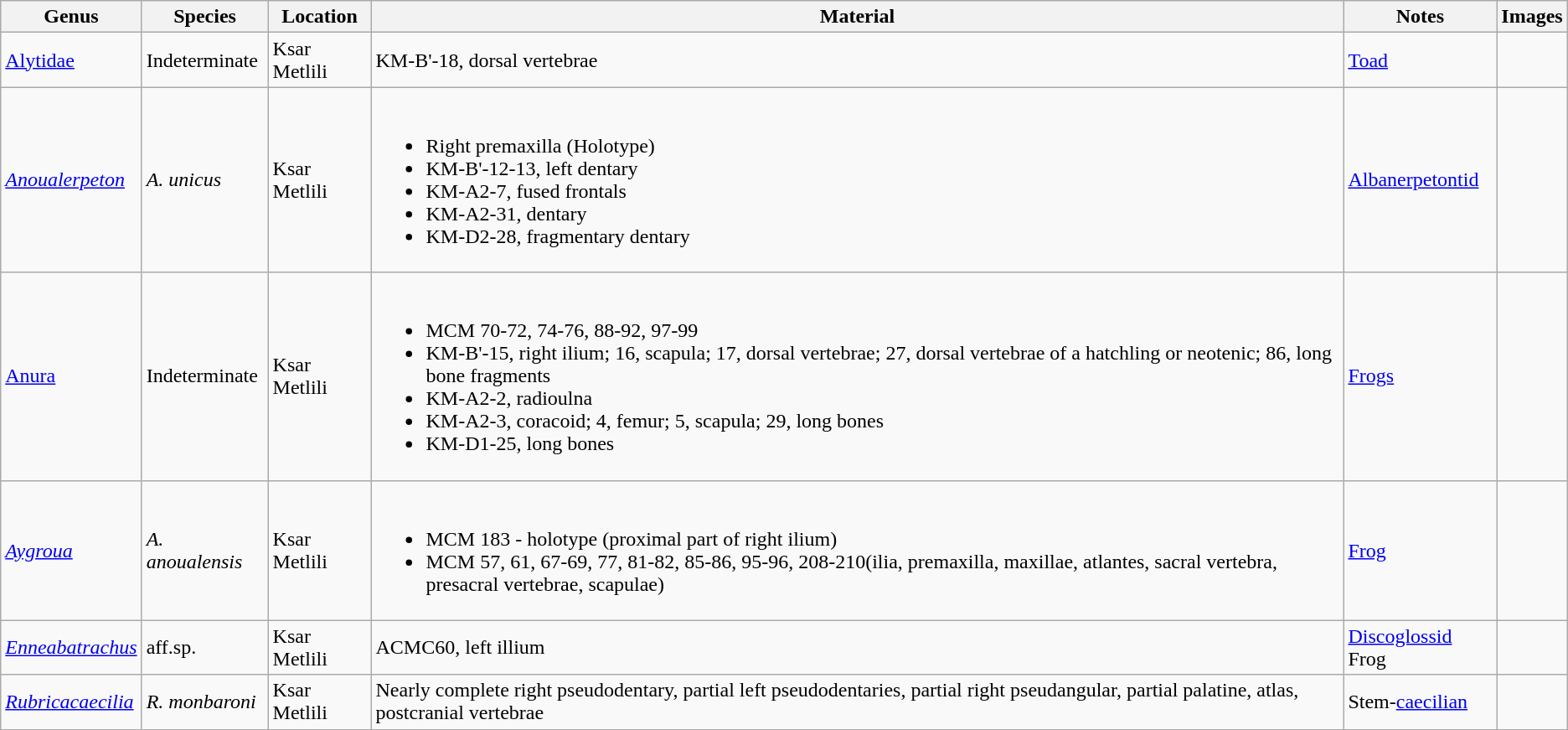<table class="wikitable" align="center">
<tr>
<th>Genus</th>
<th>Species</th>
<th>Location</th>
<th>Material</th>
<th>Notes</th>
<th>Images</th>
</tr>
<tr>
<td><a href='#'>Alytidae</a></td>
<td>Indeterminate</td>
<td>Ksar Metlili</td>
<td>KM-B'-18, dorsal vertebrae</td>
<td><a href='#'>Toad</a></td>
<td></td>
</tr>
<tr>
<td><em><a href='#'>Anoualerpeton</a></em></td>
<td><em>A. unicus</em></td>
<td>Ksar Metlili</td>
<td><br><ul><li>Right premaxilla (Holotype)</li><li>KM-B'-12-13, left dentary</li><li>KM-A2-7, fused frontals</li><li>KM-A2-31, dentary</li><li>KM-D2-28, fragmentary dentary</li></ul></td>
<td><a href='#'>Albanerpetontid</a></td>
<td></td>
</tr>
<tr>
<td><a href='#'>Anura</a><em></em></td>
<td>Indeterminate</td>
<td>Ksar Metlili</td>
<td><br><ul><li>MCM 70-72, 74-76, 88-92, 97-99</li><li>KM-B'-15, right ilium; 16, scapula; 17, dorsal vertebrae; 27, dorsal vertebrae of a hatchling or neotenic; 86, long bone fragments</li><li>KM-A2-2, radioulna</li><li>KM-A2-3, coracoid; 4, femur; 5, scapula; 29, long bones</li><li>KM-D1-25, long bones</li></ul></td>
<td><a href='#'>Frogs</a></td>
<td></td>
</tr>
<tr>
<td><em><a href='#'>Aygroua</a></em></td>
<td><em>A. anoualensis</em></td>
<td>Ksar Metlili</td>
<td><br><ul><li>MCM 183 - holotype (proximal part of right ilium)</li><li>MCM 57, 61, 67-69, 77, 81-82, 85-86, 95-96, 208-210(ilia, premaxilla, maxillae, atlantes, sacral vertebra, presacral vertebrae, scapulae)</li></ul></td>
<td><a href='#'>Frog</a></td>
<td></td>
</tr>
<tr>
<td><em><a href='#'>Enneabatrachus</a></em></td>
<td>aff.sp.</td>
<td>Ksar Metlili</td>
<td>ACMC60, left illium</td>
<td><a href='#'>Discoglossid</a> Frog</td>
<td></td>
</tr>
<tr>
<td><em><a href='#'>Rubricacaecilia</a></em></td>
<td><em>R. monbaroni</em></td>
<td>Ksar Metlili</td>
<td>Nearly complete right pseudodentary, partial left pseudodentaries, partial right pseudangular, partial palatine, atlas, postcranial vertebrae</td>
<td>Stem-<a href='#'>caecilian</a></td>
<td></td>
</tr>
</table>
